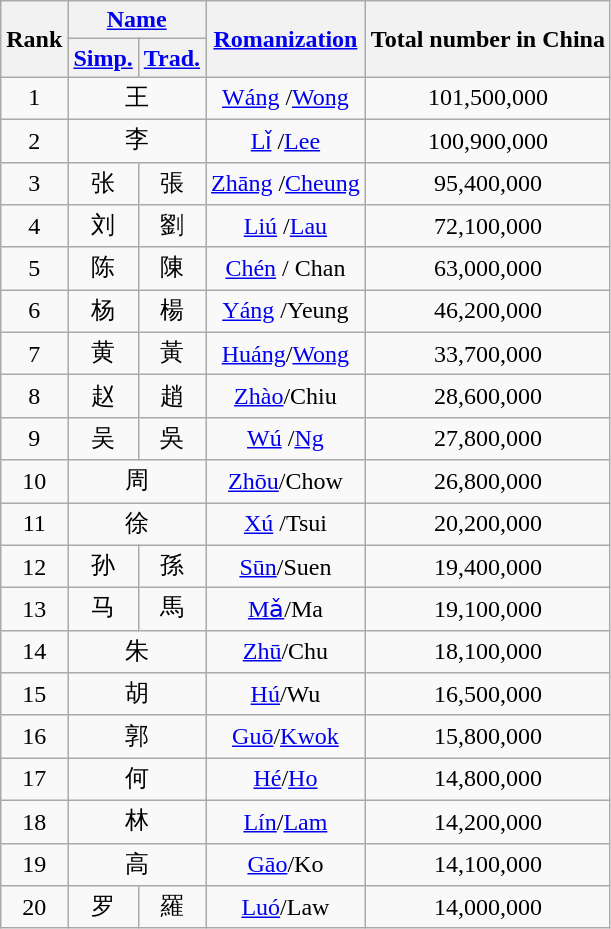<table class="wikitable" style="text-align: center;">
<tr>
<th rowspan=2>Rank</th>
<th colspan=2><a href='#'>Name</a></th>
<th rowspan=2><a href='#'>Romanization</a></th>
<th rowspan=2>Total number in China<br></th>
</tr>
<tr>
<th><a href='#'>Simp.</a></th>
<th><a href='#'>Trad.</a></th>
</tr>
<tr>
<td>1</td>
<td colspan=2>王</td>
<td><a href='#'>Wáng</a> /<a href='#'>Wong</a></td>
<td>101,500,000</td>
</tr>
<tr>
<td>2</td>
<td colspan=2>李</td>
<td><a href='#'>Lǐ</a> /<a href='#'>Lee</a></td>
<td>100,900,000</td>
</tr>
<tr>
<td>3</td>
<td>张</td>
<td>張</td>
<td><a href='#'>Zhāng</a> /<a href='#'>Cheung</a></td>
<td>95,400,000</td>
</tr>
<tr>
<td>4</td>
<td>刘</td>
<td>劉</td>
<td><a href='#'>Liú</a> /<a href='#'>Lau</a></td>
<td>72,100,000</td>
</tr>
<tr>
<td>5</td>
<td>陈</td>
<td>陳</td>
<td><a href='#'>Chén</a> / Chan</td>
<td>63,000,000</td>
</tr>
<tr>
<td>6</td>
<td>杨</td>
<td>楊</td>
<td><a href='#'>Yáng</a>  /Yeung</td>
<td>46,200,000</td>
</tr>
<tr>
<td>7</td>
<td>黄</td>
<td>黃</td>
<td><a href='#'>Huáng</a>/<a href='#'>Wong</a></td>
<td>33,700,000</td>
</tr>
<tr>
<td>8</td>
<td>赵</td>
<td>趙</td>
<td><a href='#'>Zhào</a>/Chiu</td>
<td>28,600,000</td>
</tr>
<tr>
<td>9</td>
<td>吴</td>
<td>吳</td>
<td><a href='#'>Wú</a> /<a href='#'>Ng</a></td>
<td>27,800,000</td>
</tr>
<tr>
<td>10</td>
<td colspan=2>周</td>
<td><a href='#'>Zhōu</a>/Chow</td>
<td>26,800,000</td>
</tr>
<tr>
<td>11</td>
<td colspan=2>徐</td>
<td><a href='#'>Xú</a>  /Tsui</td>
<td>20,200,000</td>
</tr>
<tr>
<td>12</td>
<td>孙</td>
<td>孫</td>
<td><a href='#'>Sūn</a>/Suen</td>
<td>19,400,000</td>
</tr>
<tr>
<td>13</td>
<td>马</td>
<td>馬</td>
<td><a href='#'>Mǎ</a>/Ma</td>
<td>19,100,000</td>
</tr>
<tr>
<td>14</td>
<td colspan=2>朱</td>
<td><a href='#'>Zhū</a>/Chu</td>
<td>18,100,000</td>
</tr>
<tr>
<td>15</td>
<td colspan=2>胡</td>
<td><a href='#'>Hú</a>/Wu</td>
<td>16,500,000</td>
</tr>
<tr>
<td>16</td>
<td colspan=2>郭</td>
<td><a href='#'>Guō</a>/<a href='#'>Kwok</a></td>
<td>15,800,000</td>
</tr>
<tr>
<td>17</td>
<td colspan=2>何</td>
<td><a href='#'>Hé</a>/<a href='#'>Ho</a></td>
<td>14,800,000</td>
</tr>
<tr>
<td>18</td>
<td colspan="2">林</td>
<td><a href='#'>Lín</a>/<a href='#'>Lam</a></td>
<td>14,200,000</td>
</tr>
<tr>
<td>19</td>
<td colspan="2">高</td>
<td><a href='#'>Gāo</a>/Ko</td>
<td>14,100,000</td>
</tr>
<tr>
<td>20</td>
<td>罗</td>
<td>羅</td>
<td><a href='#'>Luó</a>/Law</td>
<td>14,000,000</td>
</tr>
</table>
